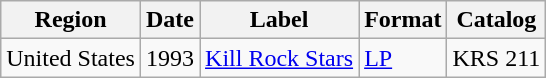<table class="wikitable">
<tr>
<th>Region</th>
<th>Date</th>
<th>Label</th>
<th>Format</th>
<th>Catalog</th>
</tr>
<tr>
<td>United States</td>
<td>1993</td>
<td><a href='#'>Kill Rock Stars</a></td>
<td><a href='#'>LP</a></td>
<td>KRS 211</td>
</tr>
</table>
